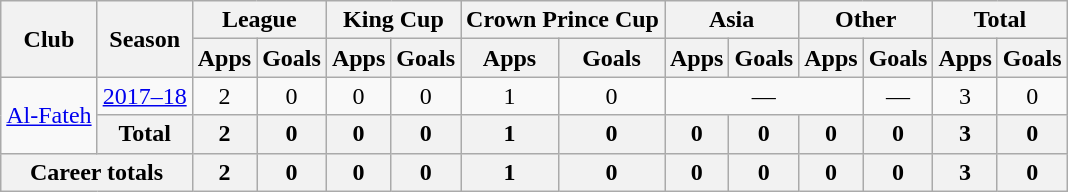<table class="wikitable" style="text-align: center">
<tr>
<th rowspan=2>Club</th>
<th rowspan=2>Season</th>
<th colspan=2>League</th>
<th colspan=2>King Cup</th>
<th colspan=2>Crown Prince Cup</th>
<th colspan=2>Asia</th>
<th colspan=2>Other</th>
<th colspan=2>Total</th>
</tr>
<tr>
<th>Apps</th>
<th>Goals</th>
<th>Apps</th>
<th>Goals</th>
<th>Apps</th>
<th>Goals</th>
<th>Apps</th>
<th>Goals</th>
<th>Apps</th>
<th>Goals</th>
<th>Apps</th>
<th>Goals</th>
</tr>
<tr>
<td rowspan=2><a href='#'>Al-Fateh</a></td>
<td><a href='#'>2017–18</a></td>
<td>2</td>
<td>0</td>
<td>0</td>
<td>0</td>
<td>1</td>
<td>0</td>
<td colspan=3>—</td>
<td colspan=0>—</td>
<td>3</td>
<td>0</td>
</tr>
<tr>
<th>Total</th>
<th>2</th>
<th>0</th>
<th>0</th>
<th>0</th>
<th>1</th>
<th>0</th>
<th>0</th>
<th>0</th>
<th>0</th>
<th>0</th>
<th>3</th>
<th>0</th>
</tr>
<tr>
<th colspan=2>Career totals</th>
<th>2</th>
<th>0</th>
<th>0</th>
<th>0</th>
<th>1</th>
<th>0</th>
<th>0</th>
<th>0</th>
<th>0</th>
<th>0</th>
<th>3</th>
<th>0</th>
</tr>
</table>
